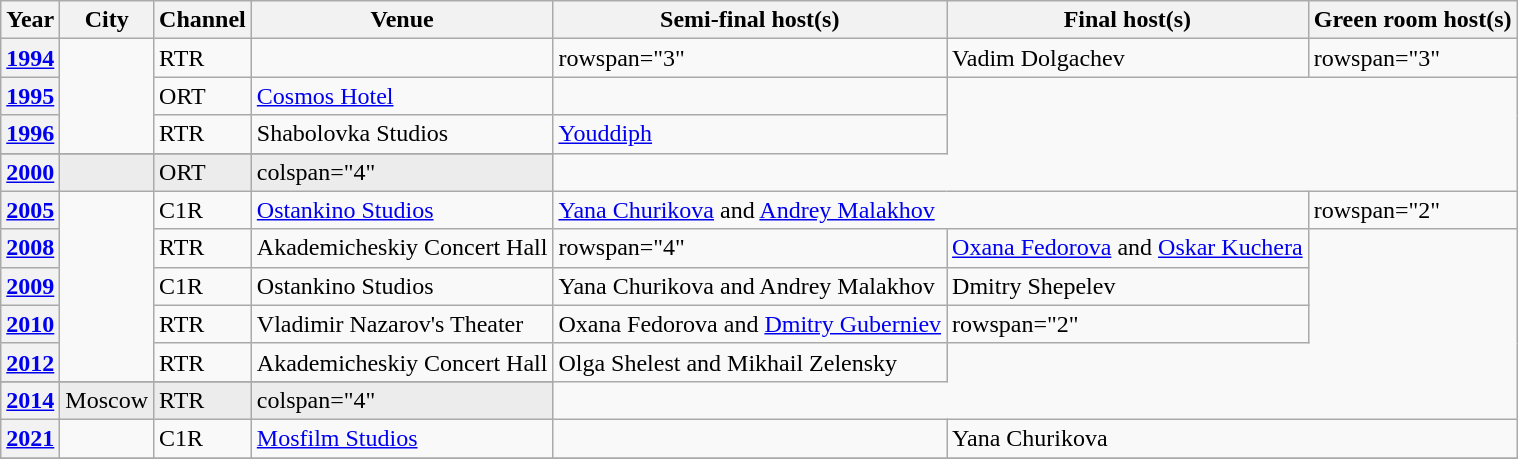<table class="wikitable plainrowheaders">
<tr>
<th scope="col">Year</th>
<th scope="col">City</th>
<th scope="col">Channel</th>
<th scope="col">Venue</th>
<th scope="col">Semi-final host(s)</th>
<th scope="col">Final host(s)</th>
<th scope="col">Green room host(s)</th>
</tr>
<tr>
<th scope="row"><a href='#'>1994</a></th>
<td rowspan="3"></td>
<td> RTR</td>
<td></td>
<td>rowspan="3" </td>
<td>Vadim Dolgachev</td>
<td>rowspan="3" </td>
</tr>
<tr>
<th scope="row"><a href='#'>1995</a></th>
<td> ORT</td>
<td><a href='#'>Cosmos Hotel</a></td>
<td></td>
</tr>
<tr>
<th scope="row"><a href='#'>1996</a></th>
<td> RTR</td>
<td>Shabolovka Studios</td>
<td><a href='#'>Youddiph</a></td>
</tr>
<tr>
</tr>
<tr style=" background:#ececec;">
<th scope="row"><a href='#'>2000</a></th>
<td></td>
<td> ORT</td>
<td>colspan="4" </td>
</tr>
<tr>
<th scope="row"><a href='#'>2005</a></th>
<td rowspan="5"></td>
<td> C1R</td>
<td><a href='#'>Ostankino Studios</a></td>
<td colspan="2"><a href='#'>Yana Churikova</a> and <a href='#'>Andrey Malakhov</a></td>
<td>rowspan="2" </td>
</tr>
<tr>
<th scope="row"><a href='#'>2008</a></th>
<td> RTR</td>
<td>Akademicheskiy Concert Hall</td>
<td>rowspan="4" </td>
<td><a href='#'>Oxana Fedorova</a> and <a href='#'>Oskar Kuchera</a></td>
</tr>
<tr>
<th scope="row"><a href='#'>2009</a></th>
<td> C1R</td>
<td>Ostankino Studios</td>
<td>Yana Churikova and Andrey Malakhov</td>
<td>Dmitry Shepelev</td>
</tr>
<tr>
<th scope="row"><a href='#'>2010</a></th>
<td> RTR</td>
<td>Vladimir Nazarov's Theater</td>
<td>Oxana Fedorova and <a href='#'>Dmitry Guberniev</a></td>
<td>rowspan="2" </td>
</tr>
<tr>
<th scope="row"><a href='#'>2012</a></th>
<td> RTR</td>
<td>Akademicheskiy Concert Hall</td>
<td>Olga Shelest and Mikhail Zelensky</td>
</tr>
<tr>
</tr>
<tr style=" background:#ececec;">
<th scope="row"><a href='#'>2014</a></th>
<td>Moscow</td>
<td> RTR</td>
<td>colspan="4" </td>
</tr>
<tr>
<th scope="row"><a href='#'>2021</a></th>
<td></td>
<td> C1R</td>
<td><a href='#'>Mosfilm Studios</a></td>
<td></td>
<td colspan="2">Yana Churikova</td>
</tr>
<tr>
</tr>
</table>
